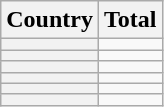<table class="sortable wikitable plainrowheaders">
<tr>
<th scope="col">Country</th>
<th scope="col">Total</th>
</tr>
<tr>
<th scope="row"></th>
<td align="center"></td>
</tr>
<tr>
<th scope="row"></th>
<td align="center"></td>
</tr>
<tr>
<th scope="row"></th>
<td align="center"></td>
</tr>
<tr>
<th scope="row"></th>
<td align="center"></td>
</tr>
<tr>
<th scope="row"></th>
<td align="center"></td>
</tr>
<tr>
<th scope="row"></th>
<td align="center"></td>
</tr>
</table>
